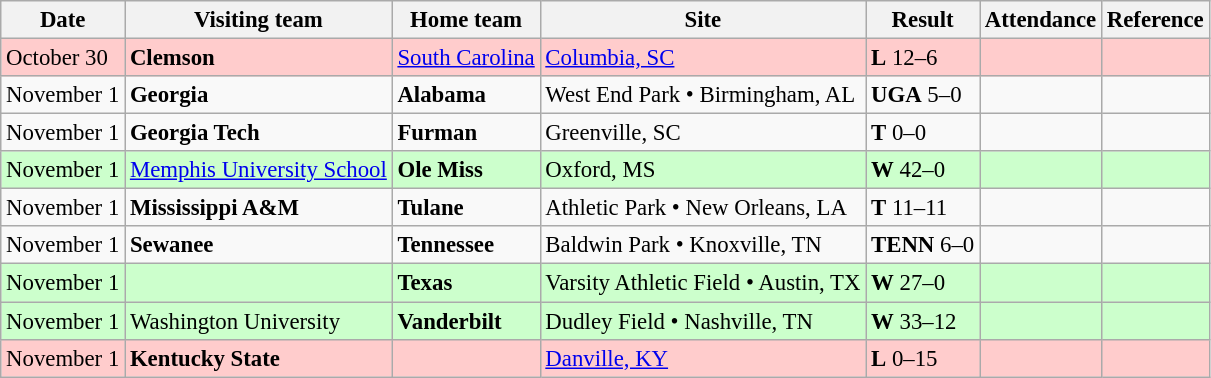<table class="wikitable" style="font-size:95%;">
<tr>
<th>Date</th>
<th>Visiting team</th>
<th>Home team</th>
<th>Site</th>
<th>Result</th>
<th>Attendance</th>
<th class="unsortable">Reference</th>
</tr>
<tr bgcolor=ffcccc>
<td>October 30</td>
<td><strong>Clemson</strong></td>
<td><a href='#'>South Carolina</a></td>
<td><a href='#'>Columbia, SC</a></td>
<td><strong>L</strong> 12–6</td>
<td></td>
<td></td>
</tr>
<tr bgcolor=>
<td>November 1</td>
<td><strong>Georgia</strong></td>
<td><strong>Alabama</strong></td>
<td>West End Park • Birmingham, AL</td>
<td><strong>UGA</strong> 5–0</td>
<td></td>
<td></td>
</tr>
<tr bgcolor=>
<td>November 1</td>
<td><strong>Georgia Tech</strong></td>
<td><strong>Furman</strong></td>
<td>Greenville, SC</td>
<td><strong>T</strong> 0–0</td>
<td></td>
<td></td>
</tr>
<tr bgcolor=ccffcc>
<td>November 1</td>
<td><a href='#'>Memphis University School</a></td>
<td><strong>Ole Miss</strong></td>
<td>Oxford, MS</td>
<td><strong>W</strong> 42–0</td>
<td></td>
<td></td>
</tr>
<tr bgcolor=>
<td>November 1</td>
<td><strong>Mississippi A&M</strong></td>
<td><strong>Tulane</strong></td>
<td>Athletic Park • New Orleans, LA</td>
<td><strong>T</strong> 11–11</td>
<td></td>
<td></td>
</tr>
<tr bgcolor=>
<td>November 1</td>
<td><strong>Sewanee</strong></td>
<td><strong>Tennessee</strong></td>
<td>Baldwin Park • Knoxville, TN</td>
<td><strong>TENN</strong> 6–0</td>
<td></td>
<td></td>
</tr>
<tr bgcolor=ccffcc>
<td>November 1</td>
<td></td>
<td><strong>Texas</strong></td>
<td>Varsity Athletic Field • Austin, TX</td>
<td><strong>W</strong> 27–0</td>
<td></td>
<td></td>
</tr>
<tr bgcolor=ccffcc>
<td>November 1</td>
<td>Washington University</td>
<td><strong>Vanderbilt</strong></td>
<td>Dudley Field • Nashville, TN</td>
<td><strong>W</strong>  33–12</td>
<td></td>
<td></td>
</tr>
<tr bgcolor=ffcccc>
<td>November 1</td>
<td><strong>Kentucky State</strong></td>
<td></td>
<td><a href='#'>Danville, KY</a></td>
<td><strong>L</strong> 0–15</td>
<td></td>
<td></td>
</tr>
</table>
